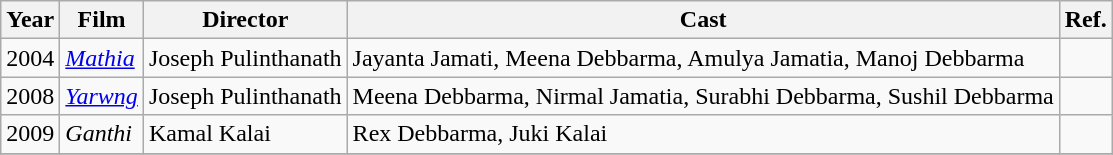<table class="wikitable">
<tr>
<th>Year</th>
<th>Film</th>
<th>Director</th>
<th>Cast</th>
<th>Ref.</th>
</tr>
<tr>
<td>2004</td>
<td><em><a href='#'>Mathia</a></em></td>
<td>Joseph Pulinthanath</td>
<td>Jayanta Jamati, Meena Debbarma, Amulya Jamatia, Manoj Debbarma</td>
<td></td>
</tr>
<tr>
<td>2008</td>
<td><em><a href='#'>Yarwng</a></em></td>
<td>Joseph Pulinthanath</td>
<td>Meena Debbarma, Nirmal Jamatia, Surabhi Debbarma, Sushil Debbarma</td>
<td></td>
</tr>
<tr>
<td>2009</td>
<td><em>Ganthi</em></td>
<td>Kamal Kalai</td>
<td>Rex Debbarma, Juki Kalai</td>
<td></td>
</tr>
<tr>
</tr>
</table>
